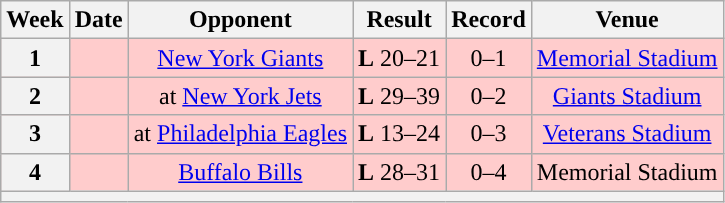<table class="wikitable" style="text-align:center">
<tr>
<th>Week</th>
<th>Date</th>
<th>Opponent</th>
<th>Result</th>
<th>Record</th>
<th>Venue</th>
</tr>
<tr style="background:#fcc">
<th>1</th>
<td></td>
<td><a href='#'>New York Giants</a></td>
<td><strong>L</strong> 20–21</td>
<td>0–1</td>
<td><a href='#'>Memorial Stadium</a></td>
</tr>
<tr style="background:#fcc">
<th>2</th>
<td></td>
<td>at <a href='#'>New York Jets</a></td>
<td><strong>L</strong> 29–39</td>
<td>0–2</td>
<td><a href='#'>Giants Stadium</a></td>
</tr>
<tr style="background:#fcc">
<th>3</th>
<td></td>
<td>at <a href='#'>Philadelphia Eagles</a></td>
<td><strong>L</strong> 13–24</td>
<td>0–3</td>
<td><a href='#'>Veterans Stadium</a></td>
</tr>
<tr style="background:#fcc">
<th>4</th>
<td></td>
<td><a href='#'>Buffalo Bills</a></td>
<td><strong>L</strong> 28–31</td>
<td>0–4</td>
<td>Memorial Stadium</td>
</tr>
<tr>
<th colspan="6"></th>
</tr>
</table>
